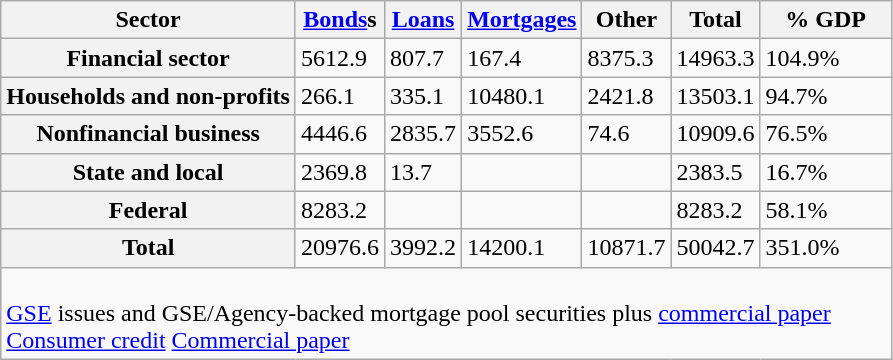<table class="wikitable">
<tr>
<th>Sector</th>
<th><a href='#'>Bonds</a>s</th>
<th><a href='#'>Loans</a></th>
<th><a href='#'>Mortgages</a></th>
<th>Other</th>
<th>Total</th>
<th style="width: 5em">% GDP</th>
</tr>
<tr>
<th>Financial sector</th>
<td>5612.9</td>
<td>807.7</td>
<td>167.4</td>
<td>8375.3</td>
<td>14963.3</td>
<td>104.9%</td>
</tr>
<tr>
<th>Households and non-profits</th>
<td>266.1</td>
<td>335.1</td>
<td>10480.1</td>
<td>2421.8</td>
<td>13503.1</td>
<td>94.7%</td>
</tr>
<tr>
<th>Nonfinancial business</th>
<td>4446.6</td>
<td>2835.7</td>
<td>3552.6</td>
<td>74.6</td>
<td>10909.6</td>
<td>76.5%</td>
</tr>
<tr>
<th>State and local</th>
<td>2369.8</td>
<td>13.7</td>
<td></td>
<td></td>
<td>2383.5</td>
<td>16.7%</td>
</tr>
<tr>
<th>Federal</th>
<td>8283.2</td>
<td></td>
<td></td>
<td></td>
<td>8283.2</td>
<td>58.1%</td>
</tr>
<tr>
<th>Total</th>
<td>20976.6</td>
<td>3992.2</td>
<td>14200.1</td>
<td>10871.7</td>
<td>50042.7</td>
<td>351.0%</td>
</tr>
<tr>
<td colspan=7><br> <a href='#'>GSE</a> issues and GSE/Agency-backed mortgage pool securities  plus <a href='#'>commercial paper</a> <br>
 <a href='#'>Consumer credit</a>
 <a href='#'>Commercial paper</a></td>
</tr>
</table>
